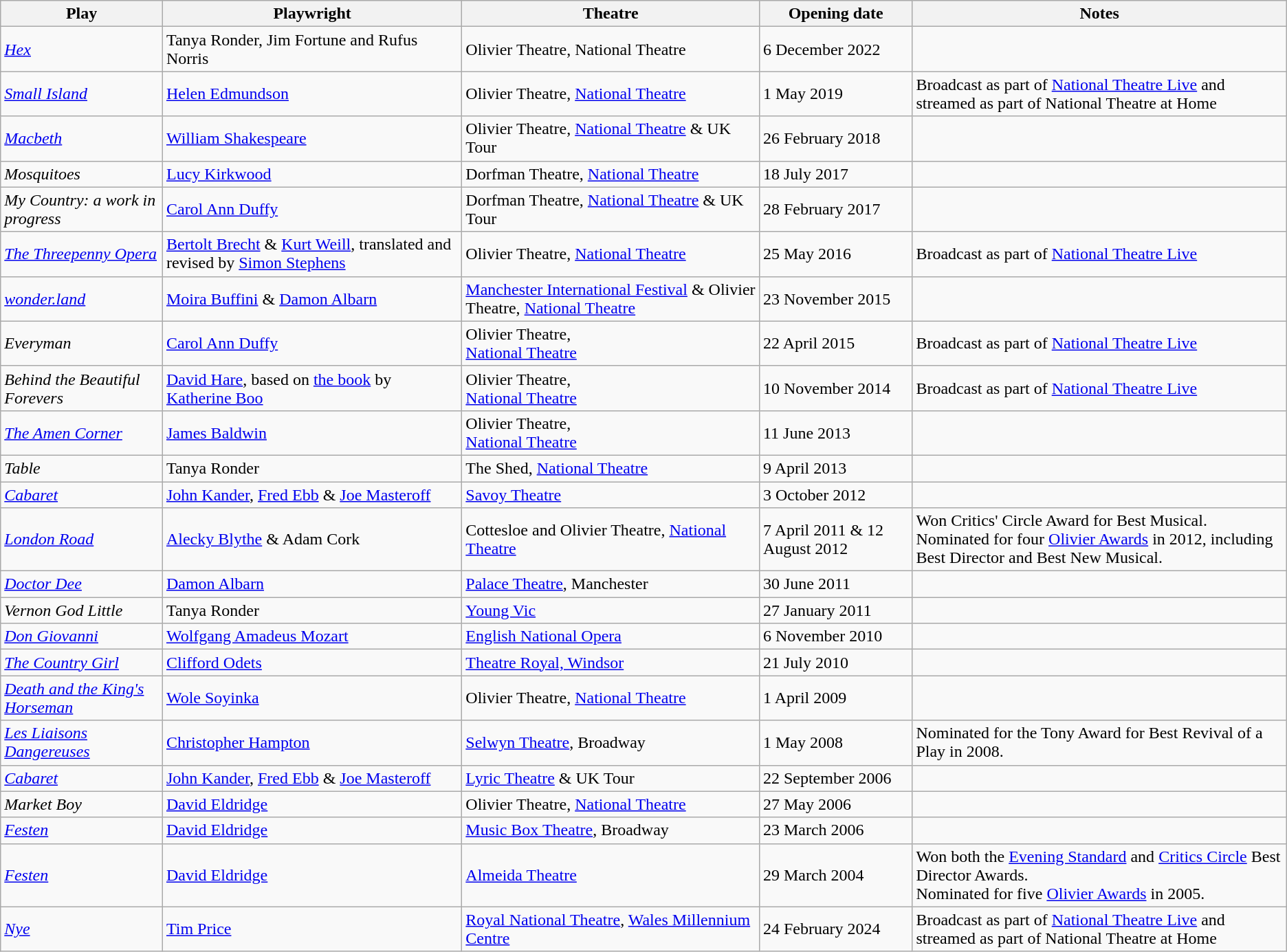<table class="wikitable sortable">
<tr>
<th>Play</th>
<th>Playwright</th>
<th>Theatre</th>
<th>Opening date</th>
<th>Notes</th>
</tr>
<tr>
<td><a href='#'><em>Hex</em></a></td>
<td>Tanya Ronder, Jim Fortune and Rufus Norris</td>
<td>Olivier Theatre, National Theatre</td>
<td>6 December 2022</td>
<td></td>
</tr>
<tr>
<td><em><a href='#'>Small Island</a></em></td>
<td><a href='#'>Helen Edmundson</a></td>
<td>Olivier Theatre, <a href='#'>National Theatre</a></td>
<td>1 May 2019</td>
<td>Broadcast as part of <a href='#'>National Theatre Live</a> and streamed as part of National Theatre at Home</td>
</tr>
<tr>
<td><em><a href='#'>Macbeth</a></em></td>
<td><a href='#'>William Shakespeare</a></td>
<td>Olivier Theatre, <a href='#'>National Theatre</a> & UK Tour</td>
<td>26 February 2018</td>
<td></td>
</tr>
<tr>
<td><em>Mosquitoes</em></td>
<td><a href='#'>Lucy Kirkwood</a></td>
<td>Dorfman Theatre, <a href='#'>National Theatre</a></td>
<td>18 July 2017</td>
<td></td>
</tr>
<tr>
<td><em>My Country: a work in progress</em></td>
<td><a href='#'>Carol Ann Duffy</a></td>
<td>Dorfman Theatre, <a href='#'>National Theatre</a> & UK Tour</td>
<td>28 February 2017</td>
<td></td>
</tr>
<tr>
<td><em><a href='#'>The Threepenny Opera</a></em></td>
<td><a href='#'>Bertolt Brecht</a> & <a href='#'>Kurt Weill</a>, translated and revised by <a href='#'>Simon Stephens</a></td>
<td>Olivier Theatre, <a href='#'>National Theatre</a></td>
<td>25 May 2016</td>
<td>Broadcast as part of <a href='#'>National Theatre Live</a></td>
</tr>
<tr>
<td><em><a href='#'>wonder.land</a></em></td>
<td><a href='#'>Moira Buffini</a> & <a href='#'>Damon Albarn</a></td>
<td><a href='#'>Manchester International Festival</a> & Olivier Theatre, <a href='#'>National Theatre</a></td>
<td>23 November 2015</td>
<td></td>
</tr>
<tr>
<td><em>Everyman</em></td>
<td><a href='#'>Carol Ann Duffy</a></td>
<td>Olivier Theatre,<br><a href='#'>National Theatre</a></td>
<td>22 April 2015</td>
<td>Broadcast as part of <a href='#'>National Theatre Live</a></td>
</tr>
<tr>
<td><em>Behind the Beautiful Forevers</em></td>
<td><a href='#'>David Hare</a>, based on <a href='#'>the book</a> by <a href='#'>Katherine Boo</a></td>
<td>Olivier Theatre,<br><a href='#'>National Theatre</a></td>
<td>10 November 2014</td>
<td>Broadcast as part of <a href='#'>National Theatre Live</a></td>
</tr>
<tr>
<td><em><a href='#'>The Amen Corner</a></em></td>
<td><a href='#'>James Baldwin</a></td>
<td>Olivier Theatre,<br><a href='#'>National Theatre</a></td>
<td>11 June 2013</td>
<td></td>
</tr>
<tr>
<td><em>Table</em></td>
<td>Tanya Ronder</td>
<td>The Shed, <a href='#'>National Theatre</a></td>
<td>9 April 2013</td>
<td></td>
</tr>
<tr>
<td><em><a href='#'>Cabaret</a></em></td>
<td><a href='#'>John Kander</a>, <a href='#'>Fred Ebb</a> & <a href='#'>Joe Masteroff</a></td>
<td><a href='#'>Savoy Theatre</a></td>
<td>3 October 2012</td>
<td></td>
</tr>
<tr>
<td><em><a href='#'>London Road</a></em></td>
<td><a href='#'>Alecky Blythe</a> & Adam Cork</td>
<td>Cottesloe and Olivier Theatre, <a href='#'>National Theatre</a></td>
<td>7 April 2011 & 12 August 2012</td>
<td>Won Critics' Circle Award for Best Musical.<br>Nominated for four <a href='#'>Olivier Awards</a> in 2012, including Best Director and Best New Musical.</td>
</tr>
<tr>
<td><em><a href='#'>Doctor Dee</a></em></td>
<td><a href='#'>Damon Albarn</a></td>
<td><a href='#'>Palace Theatre</a>, Manchester</td>
<td>30 June 2011</td>
<td></td>
</tr>
<tr>
<td><em>Vernon God Little</em></td>
<td>Tanya Ronder</td>
<td><a href='#'>Young Vic</a></td>
<td>27 January 2011</td>
<td></td>
</tr>
<tr>
<td><em><a href='#'>Don Giovanni</a></em></td>
<td><a href='#'>Wolfgang Amadeus Mozart</a></td>
<td><a href='#'>English National Opera</a></td>
<td>6 November 2010</td>
<td></td>
</tr>
<tr>
<td><em><a href='#'>The Country Girl</a></em></td>
<td><a href='#'>Clifford Odets</a></td>
<td><a href='#'>Theatre Royal, Windsor</a></td>
<td>21 July 2010</td>
<td></td>
</tr>
<tr>
<td><em><a href='#'>Death and the King's Horseman</a></em></td>
<td><a href='#'>Wole Soyinka</a></td>
<td>Olivier Theatre, <a href='#'>National Theatre</a></td>
<td>1 April 2009</td>
<td></td>
</tr>
<tr>
<td><em><a href='#'>Les Liaisons Dangereuses</a></em></td>
<td><a href='#'>Christopher Hampton</a></td>
<td><a href='#'>Selwyn Theatre</a>, Broadway</td>
<td>1 May 2008</td>
<td>Nominated for the Tony Award for Best Revival of a Play in 2008.</td>
</tr>
<tr>
<td><em><a href='#'>Cabaret</a></em></td>
<td><a href='#'>John Kander</a>, <a href='#'>Fred Ebb</a> & <a href='#'>Joe Masteroff</a></td>
<td><a href='#'>Lyric Theatre</a> & UK Tour</td>
<td>22 September 2006</td>
<td></td>
</tr>
<tr>
<td><em>Market Boy</em></td>
<td><a href='#'>David Eldridge</a></td>
<td>Olivier Theatre, <a href='#'>National Theatre</a></td>
<td>27 May 2006</td>
<td></td>
</tr>
<tr>
<td><em><a href='#'>Festen</a></em></td>
<td><a href='#'>David Eldridge</a></td>
<td><a href='#'>Music Box Theatre</a>, Broadway</td>
<td>23 March 2006</td>
<td></td>
</tr>
<tr>
<td><em><a href='#'>Festen</a></em></td>
<td><a href='#'>David Eldridge</a></td>
<td><a href='#'>Almeida Theatre</a></td>
<td>29 March 2004</td>
<td>Won both the <a href='#'>Evening Standard</a> and <a href='#'>Critics Circle</a> Best Director Awards.<br>Nominated for five <a href='#'>Olivier Awards</a> in 2005.</td>
</tr>
<tr>
<td><em><a href='#'>Nye</a></em></td>
<td><a href='#'>Tim Price</a></td>
<td><a href='#'>Royal National Theatre</a>, <a href='#'>Wales Millennium Centre</a></td>
<td>24 February 2024</td>
<td>Broadcast as part of <a href='#'>National Theatre Live</a> and streamed as part of National Theatre at Home</td>
</tr>
</table>
